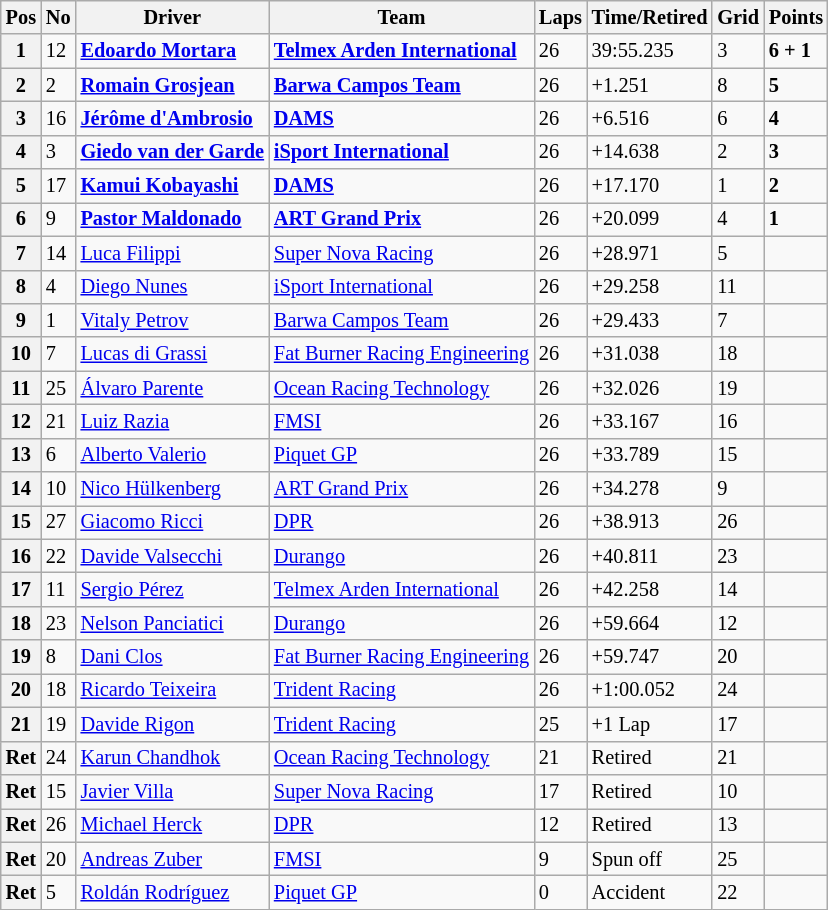<table class="wikitable" style="font-size:85%">
<tr>
<th>Pos</th>
<th>No</th>
<th>Driver</th>
<th>Team</th>
<th>Laps</th>
<th>Time/Retired</th>
<th>Grid</th>
<th>Points</th>
</tr>
<tr>
<th>1</th>
<td>12</td>
<td><strong> <a href='#'>Edoardo Mortara</a></strong></td>
<td><strong><a href='#'>Telmex Arden International</a></strong></td>
<td>26</td>
<td>39:55.235</td>
<td>3</td>
<td><strong>6 + 1</strong></td>
</tr>
<tr>
<th>2</th>
<td>2</td>
<td><strong> <a href='#'>Romain Grosjean</a></strong></td>
<td><strong><a href='#'>Barwa Campos Team</a></strong></td>
<td>26</td>
<td>+1.251</td>
<td>8</td>
<td><strong>5</strong></td>
</tr>
<tr>
<th>3</th>
<td>16</td>
<td><strong> <a href='#'>Jérôme d'Ambrosio</a></strong></td>
<td><strong><a href='#'>DAMS</a></strong></td>
<td>26</td>
<td>+6.516</td>
<td>6</td>
<td><strong>4</strong></td>
</tr>
<tr>
<th>4</th>
<td>3</td>
<td><strong> <a href='#'>Giedo van der Garde</a></strong></td>
<td><strong><a href='#'>iSport International</a></strong></td>
<td>26</td>
<td>+14.638</td>
<td>2</td>
<td><strong>3</strong></td>
</tr>
<tr>
<th>5</th>
<td>17</td>
<td><strong> <a href='#'>Kamui Kobayashi</a></strong></td>
<td><strong><a href='#'>DAMS</a></strong></td>
<td>26</td>
<td>+17.170</td>
<td>1</td>
<td><strong>2</strong></td>
</tr>
<tr>
<th>6</th>
<td>9</td>
<td><strong> <a href='#'>Pastor Maldonado</a></strong></td>
<td><strong><a href='#'>ART Grand Prix</a></strong></td>
<td>26</td>
<td>+20.099</td>
<td>4</td>
<td><strong>1</strong></td>
</tr>
<tr>
<th>7</th>
<td>14</td>
<td> <a href='#'>Luca Filippi</a></td>
<td><a href='#'>Super Nova Racing</a></td>
<td>26</td>
<td>+28.971</td>
<td>5</td>
<td></td>
</tr>
<tr>
<th>8</th>
<td>4</td>
<td> <a href='#'>Diego Nunes</a></td>
<td><a href='#'>iSport International</a></td>
<td>26</td>
<td>+29.258</td>
<td>11</td>
<td></td>
</tr>
<tr>
<th>9</th>
<td>1</td>
<td> <a href='#'>Vitaly Petrov</a></td>
<td><a href='#'>Barwa Campos Team</a></td>
<td>26</td>
<td>+29.433</td>
<td>7</td>
<td></td>
</tr>
<tr>
<th>10</th>
<td>7</td>
<td> <a href='#'>Lucas di Grassi</a></td>
<td><a href='#'>Fat Burner Racing Engineering</a></td>
<td>26</td>
<td>+31.038</td>
<td>18</td>
<td></td>
</tr>
<tr>
<th>11</th>
<td>25</td>
<td> <a href='#'>Álvaro Parente</a></td>
<td><a href='#'>Ocean Racing Technology</a></td>
<td>26</td>
<td>+32.026</td>
<td>19</td>
<td></td>
</tr>
<tr>
<th>12</th>
<td>21</td>
<td> <a href='#'>Luiz Razia</a></td>
<td><a href='#'>FMSI</a></td>
<td>26</td>
<td>+33.167</td>
<td>16</td>
<td></td>
</tr>
<tr>
<th>13</th>
<td>6</td>
<td> <a href='#'>Alberto Valerio</a></td>
<td><a href='#'>Piquet GP</a></td>
<td>26</td>
<td>+33.789</td>
<td>15</td>
<td></td>
</tr>
<tr>
<th>14</th>
<td>10</td>
<td> <a href='#'>Nico Hülkenberg</a></td>
<td><a href='#'>ART Grand Prix</a></td>
<td>26</td>
<td>+34.278</td>
<td>9</td>
<td></td>
</tr>
<tr>
<th>15</th>
<td>27</td>
<td> <a href='#'>Giacomo Ricci</a></td>
<td><a href='#'>DPR</a></td>
<td>26</td>
<td>+38.913</td>
<td>26</td>
<td></td>
</tr>
<tr>
<th>16</th>
<td>22</td>
<td> <a href='#'>Davide Valsecchi</a></td>
<td><a href='#'>Durango</a></td>
<td>26</td>
<td>+40.811</td>
<td>23</td>
<td></td>
</tr>
<tr>
<th>17</th>
<td>11</td>
<td> <a href='#'>Sergio Pérez</a></td>
<td><a href='#'>Telmex Arden International</a></td>
<td>26</td>
<td>+42.258</td>
<td>14</td>
<td></td>
</tr>
<tr>
<th>18</th>
<td>23</td>
<td> <a href='#'>Nelson Panciatici</a></td>
<td><a href='#'>Durango</a></td>
<td>26</td>
<td>+59.664</td>
<td>12</td>
<td></td>
</tr>
<tr>
<th>19</th>
<td>8</td>
<td> <a href='#'>Dani Clos</a></td>
<td><a href='#'>Fat Burner Racing Engineering</a></td>
<td>26</td>
<td>+59.747</td>
<td>20</td>
<td></td>
</tr>
<tr>
<th>20</th>
<td>18</td>
<td> <a href='#'>Ricardo Teixeira</a></td>
<td><a href='#'>Trident Racing</a></td>
<td>26</td>
<td>+1:00.052</td>
<td>24</td>
<td></td>
</tr>
<tr>
<th>21</th>
<td>19</td>
<td> <a href='#'>Davide Rigon</a></td>
<td><a href='#'>Trident Racing</a></td>
<td>25</td>
<td>+1 Lap</td>
<td>17</td>
<td></td>
</tr>
<tr>
<th>Ret</th>
<td>24</td>
<td> <a href='#'>Karun Chandhok</a></td>
<td><a href='#'>Ocean Racing Technology</a></td>
<td>21</td>
<td>Retired</td>
<td>21</td>
<td></td>
</tr>
<tr>
<th>Ret</th>
<td>15</td>
<td> <a href='#'>Javier Villa</a></td>
<td><a href='#'>Super Nova Racing</a></td>
<td>17</td>
<td>Retired</td>
<td>10</td>
<td></td>
</tr>
<tr>
<th>Ret</th>
<td>26</td>
<td> <a href='#'>Michael Herck</a></td>
<td><a href='#'>DPR</a></td>
<td>12</td>
<td>Retired</td>
<td>13</td>
<td></td>
</tr>
<tr>
<th>Ret</th>
<td>20</td>
<td> <a href='#'>Andreas Zuber</a></td>
<td><a href='#'>FMSI</a></td>
<td>9</td>
<td>Spun off</td>
<td>25</td>
<td></td>
</tr>
<tr>
<th>Ret</th>
<td>5</td>
<td> <a href='#'>Roldán Rodríguez</a></td>
<td><a href='#'>Piquet GP</a></td>
<td>0</td>
<td>Accident</td>
<td>22</td>
<td></td>
</tr>
</table>
